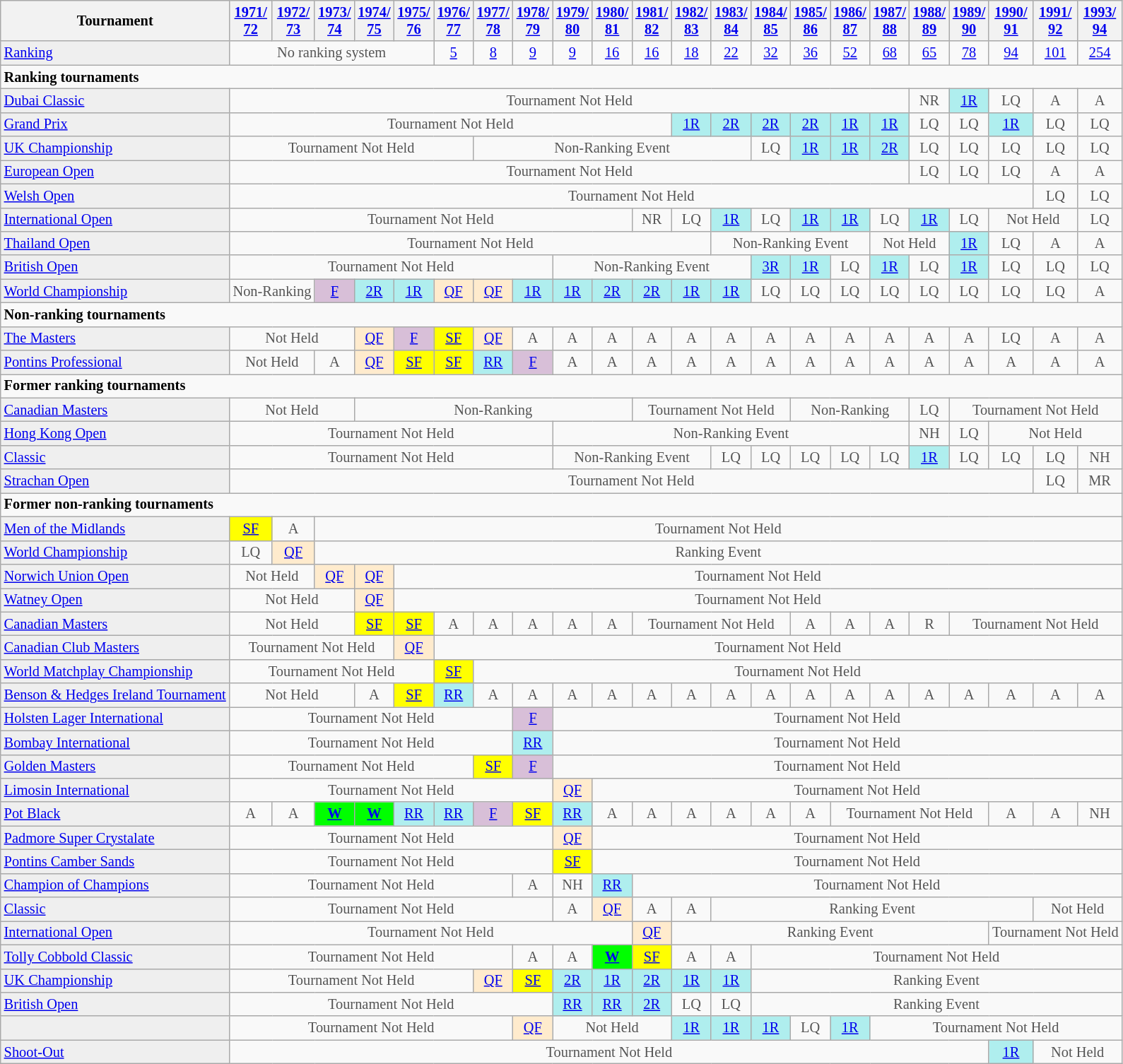<table class="wikitable"  style="font-size:85%;">
<tr>
<th>Tournament</th>
<th><a href='#'>1971/<br>72</a></th>
<th><a href='#'>1972/<br>73</a></th>
<th><a href='#'>1973/<br>74</a></th>
<th><a href='#'>1974/<br>75</a></th>
<th><a href='#'>1975/<br>76</a></th>
<th><a href='#'>1976/<br>77</a></th>
<th><a href='#'>1977/<br>78</a></th>
<th><a href='#'>1978/<br>79</a></th>
<th><a href='#'>1979/<br>80</a></th>
<th><a href='#'>1980/<br>81</a></th>
<th><a href='#'>1981/<br>82</a></th>
<th><a href='#'>1982/<br>83</a></th>
<th><a href='#'>1983/<br>84</a></th>
<th><a href='#'>1984/<br>85</a></th>
<th><a href='#'>1985/<br>86</a></th>
<th><a href='#'>1986/<br>87</a></th>
<th><a href='#'>1987/<br>88</a></th>
<th><a href='#'>1988/<br>89</a></th>
<th><a href='#'>1989/<br>90</a></th>
<th><a href='#'>1990/<br>91</a></th>
<th><a href='#'>1991/<br>92</a></th>
<th><a href='#'>1993/<br>94</a></th>
</tr>
<tr>
<td style="background:#EFEFEF;"><a href='#'>Ranking</a></td>
<td align="center" colspan="5" style="color:#555555;">No ranking system</td>
<td align="center"><a href='#'>5</a></td>
<td align="center"><a href='#'>8</a></td>
<td align="center"><a href='#'>9</a></td>
<td align="center"><a href='#'>9</a></td>
<td align="center"><a href='#'>16</a></td>
<td align="center"><a href='#'>16</a></td>
<td align="center"><a href='#'>18</a></td>
<td align="center"><a href='#'>22</a></td>
<td align="center"><a href='#'>32</a></td>
<td align="center"><a href='#'>36</a></td>
<td align="center"><a href='#'>52</a></td>
<td align="center"><a href='#'>68</a></td>
<td align="center"><a href='#'>65</a></td>
<td align="center"><a href='#'>78</a></td>
<td align="center"><a href='#'>94</a></td>
<td align="center"><a href='#'>101</a></td>
<td align="center"><a href='#'>254</a></td>
</tr>
<tr>
<td colspan="50"><strong>Ranking tournaments</strong></td>
</tr>
<tr>
<td style="background:#EFEFEF;"><a href='#'>Dubai Classic</a></td>
<td style="text-align:center; color:#555555;" colspan="17">Tournament Not Held</td>
<td align="center" style="color:#555555;">NR</td>
<td style="text-align:center; background:#afeeee;"><a href='#'>1R</a></td>
<td align="center" style="color:#555555;">LQ</td>
<td align="center" style="color:#555555;">A</td>
<td align="center" style="color:#555555;">A</td>
</tr>
<tr>
<td style="background:#EFEFEF;"><a href='#'>Grand Prix</a></td>
<td style="text-align:center; color:#555555;" colspan="11">Tournament Not Held</td>
<td style="text-align:center; background:#afeeee;"><a href='#'>1R</a></td>
<td style="text-align:center; background:#afeeee;"><a href='#'>2R</a></td>
<td style="text-align:center; background:#afeeee;"><a href='#'>2R</a></td>
<td style="text-align:center; background:#afeeee;"><a href='#'>2R</a></td>
<td style="text-align:center; background:#afeeee;"><a href='#'>1R</a></td>
<td style="text-align:center; background:#afeeee;"><a href='#'>1R</a></td>
<td align="center" style="color:#555555;">LQ</td>
<td align="center" style="color:#555555;">LQ</td>
<td style="text-align:center; background:#afeeee;"><a href='#'>1R</a></td>
<td align="center" style="color:#555555;">LQ</td>
<td align="center" style="color:#555555;">LQ</td>
</tr>
<tr>
<td style="background:#EFEFEF;"><a href='#'>UK Championship</a></td>
<td style="text-align:center; color:#555555;" colspan="6">Tournament Not Held</td>
<td style="text-align:center; color:#555555;" colspan="7">Non-Ranking Event</td>
<td style="text-align:center; color:#555555;">LQ</td>
<td style="text-align:center; background:#afeeee;"><a href='#'>1R</a></td>
<td style="text-align:center; background:#afeeee;"><a href='#'>1R</a></td>
<td style="text-align:center; background:#afeeee;"><a href='#'>2R</a></td>
<td style="text-align:center; color:#555555;">LQ</td>
<td style="text-align:center; color:#555555;">LQ</td>
<td style="text-align:center; color:#555555;">LQ</td>
<td style="text-align:center; color:#555555;">LQ</td>
<td style="text-align:center; color:#555555;">LQ</td>
</tr>
<tr>
<td style="background:#EFEFEF;"><a href='#'>European Open</a></td>
<td style="text-align:center; color:#555555;" colspan="17">Tournament Not Held</td>
<td align="center" style="color:#555555;">LQ</td>
<td align="center" style="color:#555555;">LQ</td>
<td align="center" style="color:#555555;">LQ</td>
<td align="center" style="color:#555555;">A</td>
<td align="center" style="color:#555555;">A</td>
</tr>
<tr>
<td style="background:#EFEFEF;"><a href='#'>Welsh Open</a></td>
<td style="text-align:center; color:#555555;" colspan="20">Tournament Not Held</td>
<td align="center" style="color:#555555;">LQ</td>
<td align="center" style="color:#555555;">LQ</td>
</tr>
<tr>
<td style="background:#EFEFEF;"><a href='#'>International Open</a></td>
<td style="text-align:center; color:#555555;" colspan="10">Tournament Not Held</td>
<td align="center" style="color:#555555;">NR</td>
<td style="text-align:center; color:#555555;">LQ</td>
<td style="text-align:center; background:#afeeee;"><a href='#'>1R</a></td>
<td style="text-align:center; color:#555555;">LQ</td>
<td style="text-align:center; background:#afeeee;"><a href='#'>1R</a></td>
<td style="text-align:center; background:#afeeee;"><a href='#'>1R</a></td>
<td style="text-align:center; color:#555555;">LQ</td>
<td style="text-align:center; background:#afeeee;"><a href='#'>1R</a></td>
<td style="text-align:center; color:#555555;">LQ</td>
<td style="text-align:center; color:#555555;" colspan="2">Not Held</td>
<td style="text-align:center; color:#555555;">LQ</td>
</tr>
<tr>
<td style="background:#EFEFEF;"><a href='#'>Thailand Open</a></td>
<td style="text-align:center; color:#555555;" colspan="12">Tournament Not Held</td>
<td style="text-align:center; color:#555555;" colspan="4">Non-Ranking Event</td>
<td style="text-align:center; color:#555555;" colspan="2">Not Held</td>
<td style="text-align:center; background:#afeeee;"><a href='#'>1R</a></td>
<td align="center" style="color:#555555;">LQ</td>
<td align="center" style="color:#555555;">A</td>
<td align="center" style="color:#555555;">A</td>
</tr>
<tr>
<td style="background:#EFEFEF;"><a href='#'>British Open</a></td>
<td style="text-align:center; color:#555555;" colspan="8">Tournament Not Held</td>
<td style="text-align:center; color:#555555;" colspan="5">Non-Ranking Event</td>
<td style="text-align:center; background:#afeeee;"><a href='#'>3R</a></td>
<td style="text-align:center; background:#afeeee;"><a href='#'>1R</a></td>
<td align="center" style="color:#555555;">LQ</td>
<td style="text-align:center; background:#afeeee;"><a href='#'>1R</a></td>
<td align="center" style="color:#555555;">LQ</td>
<td style="text-align:center; background:#afeeee;"><a href='#'>1R</a></td>
<td align="center" style="color:#555555;">LQ</td>
<td align="center" style="color:#555555;">LQ</td>
<td align="center" style="color:#555555;">LQ</td>
</tr>
<tr>
<td style="background:#EFEFEF;"><a href='#'>World Championship</a></td>
<td style="text-align:center; color:#555555;" colspan="2">Non-Ranking</td>
<td style="text-align:center; background:#D8BFD8;"><a href='#'>F</a></td>
<td style="text-align:center; background:#afeeee;"><a href='#'>2R</a></td>
<td style="text-align:center; background:#afeeee;"><a href='#'>1R</a></td>
<td style="text-align:center; background:#ffebcd;"><a href='#'>QF</a></td>
<td style="text-align:center; background:#ffebcd;"><a href='#'>QF</a></td>
<td style="text-align:center; background:#afeeee;"><a href='#'>1R</a></td>
<td style="text-align:center; background:#afeeee;"><a href='#'>1R</a></td>
<td style="text-align:center; background:#afeeee;"><a href='#'>2R</a></td>
<td style="text-align:center; background:#afeeee;"><a href='#'>2R</a></td>
<td style="text-align:center; background:#afeeee;"><a href='#'>1R</a></td>
<td style="text-align:center; background:#afeeee;"><a href='#'>1R</a></td>
<td align="center" style="color:#555555;">LQ</td>
<td align="center" style="color:#555555;">LQ</td>
<td align="center" style="color:#555555;">LQ</td>
<td align="center" style="color:#555555;">LQ</td>
<td align="center" style="color:#555555;">LQ</td>
<td align="center" style="color:#555555;">LQ</td>
<td align="center" style="color:#555555;">LQ</td>
<td align="center" style="color:#555555;">LQ</td>
<td align="center" style="color:#555555;">A</td>
</tr>
<tr>
<td colspan="50"><strong>Non-ranking tournaments</strong></td>
</tr>
<tr>
<td style="background:#EFEFEF;"><a href='#'>The Masters</a></td>
<td align="center" colspan="3" style="color:#555555;">Not Held</td>
<td style="text-align:center; background:#ffebcd;"><a href='#'>QF</a></td>
<td style="text-align:center; background:#D8BFD8;"><a href='#'>F</a></td>
<td style="text-align:center; background:yellow;"><a href='#'>SF</a></td>
<td style="text-align:center; background:#ffebcd;"><a href='#'>QF</a></td>
<td style="text-align:center; color:#555555;">A</td>
<td style="text-align:center; color:#555555;">A</td>
<td style="text-align:center; color:#555555;">A</td>
<td style="text-align:center; color:#555555;">A</td>
<td style="text-align:center; color:#555555;">A</td>
<td style="text-align:center; color:#555555;">A</td>
<td style="text-align:center; color:#555555;">A</td>
<td style="text-align:center; color:#555555;">A</td>
<td style="text-align:center; color:#555555;">A</td>
<td style="text-align:center; color:#555555;">A</td>
<td style="text-align:center; color:#555555;">A</td>
<td style="text-align:center; color:#555555;">A</td>
<td style="text-align:center; color:#555555;">LQ</td>
<td style="text-align:center; color:#555555;">A</td>
<td style="text-align:center; color:#555555;">A</td>
</tr>
<tr>
<td style="background:#EFEFEF;"><a href='#'>Pontins Professional</a></td>
<td style="text-align:center; color:#555555;" colspan="2">Not Held</td>
<td align="center" style="color:#555555;">A</td>
<td style="text-align:center; background:#ffebcd;"><a href='#'>QF</a></td>
<td style="text-align:center; background:yellow;"><a href='#'>SF</a></td>
<td style="text-align:center; background:yellow;"><a href='#'>SF</a></td>
<td style="text-align:center; background:#afeeee;"><a href='#'>RR</a></td>
<td style="text-align:center; background:#D8BFD8;"><a href='#'>F</a></td>
<td align="center" style="color:#555555;">A</td>
<td align="center" style="color:#555555;">A</td>
<td align="center" style="color:#555555;">A</td>
<td align="center" style="color:#555555;">A</td>
<td align="center" style="color:#555555;">A</td>
<td align="center" style="color:#555555;">A</td>
<td align="center" style="color:#555555;">A</td>
<td align="center" style="color:#555555;">A</td>
<td align="center" style="color:#555555;">A</td>
<td align="center" style="color:#555555;">A</td>
<td align="center" style="color:#555555;">A</td>
<td align="center" style="color:#555555;">A</td>
<td align="center" style="color:#555555;">A</td>
<td align="center" style="color:#555555;">A</td>
</tr>
<tr>
<td colspan="50"><strong>Former ranking tournaments</strong></td>
</tr>
<tr>
<td style="background:#EFEFEF;"><a href='#'>Canadian Masters</a></td>
<td style="text-align:center; color:#555555;" colspan="3">Not Held</td>
<td style="text-align:center; color:#555555;" colspan="7">Non-Ranking</td>
<td style="text-align:center; color:#555555;" colspan="4">Tournament Not Held</td>
<td style="text-align:center; color:#555555;" colspan="3">Non-Ranking</td>
<td style="text-align:center; color:#555555;">LQ</td>
<td style="text-align:center; color:#555555;" colspan="30">Tournament Not Held</td>
</tr>
<tr>
<td style="background:#EFEFEF;"><a href='#'>Hong Kong Open</a></td>
<td align="center" colspan="8" style="color:#555555;">Tournament Not Held</td>
<td align="center" colspan="9" style="color:#555555;">Non-Ranking Event</td>
<td align="center" style="color:#555555;">NH</td>
<td align="center" style="color:#555555;">LQ</td>
<td align="center" colspan="3" style="color:#555555;">Not Held</td>
</tr>
<tr>
<td style="background:#EFEFEF;"><a href='#'>Classic</a></td>
<td style="text-align:center; color:#555555;" colspan="8">Tournament Not Held</td>
<td style="text-align:center; color:#555555;" colspan="4">Non-Ranking Event</td>
<td style="text-align:center; color:#555555;">LQ</td>
<td style="text-align:center; color:#555555;">LQ</td>
<td style="text-align:center; color:#555555;">LQ</td>
<td style="text-align:center; color:#555555;">LQ</td>
<td style="text-align:center; color:#555555;">LQ</td>
<td style="text-align:center; background:#afeeee;"><a href='#'>1R</a></td>
<td style="text-align:center; color:#555555;">LQ</td>
<td style="text-align:center; color:#555555;">LQ</td>
<td style="text-align:center; color:#555555;">LQ</td>
<td style="text-align:center; color:#555555;">NH</td>
</tr>
<tr>
<td style="background:#EFEFEF;"><a href='#'>Strachan Open</a></td>
<td style="text-align:center; color:#555555;" colspan="20">Tournament Not Held</td>
<td style="text-align:center; color:#555555;">LQ</td>
<td style="text-align:center; color:#555555;">MR</td>
</tr>
<tr>
<td colspan="50"><strong>Former non-ranking tournaments</strong></td>
</tr>
<tr>
<td style="background:#EFEFEF;"><a href='#'>Men of the Midlands</a></td>
<td style="text-align:center; background:yellow;"><a href='#'>SF</a></td>
<td align="center" style="color:#555555;">A</td>
<td style="text-align:center; color:#555555;" colspan="30">Tournament Not Held</td>
</tr>
<tr>
<td style="background:#EFEFEF;"><a href='#'>World Championship</a></td>
<td align="center" style="color:#555555;">LQ</td>
<td style="text-align:center; background:#ffebcd;"><a href='#'>QF</a></td>
<td style="text-align:center; color:#555555;" colspan="30">Ranking Event</td>
</tr>
<tr>
<td style="background:#EFEFEF;"><a href='#'>Norwich Union Open</a></td>
<td style="text-align:center; color:#555555;" colspan="2">Not Held</td>
<td style="text-align:center; background:#ffebcd;"><a href='#'>QF</a></td>
<td style="text-align:center; background:#ffebcd;"><a href='#'>QF</a></td>
<td style="text-align:center; color:#555555;" colspan="30">Tournament Not Held</td>
</tr>
<tr>
<td style="background:#EFEFEF;"><a href='#'>Watney Open</a></td>
<td style="text-align:center; color:#555555;" colspan="3">Not Held</td>
<td style="text-align:center; background:#ffebcd;"><a href='#'>QF</a></td>
<td style="text-align:center; color:#555555;" colspan="30">Tournament Not Held</td>
</tr>
<tr>
<td style="background:#EFEFEF;"><a href='#'>Canadian Masters</a></td>
<td style="text-align:center; color:#555555;" colspan="3">Not Held</td>
<td style="text-align:center; background:yellow;"><a href='#'>SF</a></td>
<td style="text-align:center; background:yellow;"><a href='#'>SF</a></td>
<td align="center" style="color:#555555;">A</td>
<td align="center" style="color:#555555;">A</td>
<td align="center" style="color:#555555;">A</td>
<td align="center" style="color:#555555;">A</td>
<td align="center" style="color:#555555;">A</td>
<td style="text-align:center; color:#555555;" colspan="4">Tournament Not Held</td>
<td align="center" style="color:#555555;">A</td>
<td align="center" style="color:#555555;">A</td>
<td align="center" style="color:#555555;">A</td>
<td align="center" style="color:#555555;">R</td>
<td style="text-align:center; color:#555555;" colspan="30">Tournament Not Held</td>
</tr>
<tr>
<td style="background:#EFEFEF;"><a href='#'>Canadian Club Masters</a></td>
<td style="text-align:center; color:#555555;" colspan="4">Tournament Not Held</td>
<td style="text-align:center; background:#ffebcd;"><a href='#'>QF</a></td>
<td style="text-align:center; color:#555555;" colspan="30">Tournament Not Held</td>
</tr>
<tr>
<td style="background:#EFEFEF;"><a href='#'>World Matchplay Championship</a></td>
<td style="text-align:center; color:#555555;" colspan="5">Tournament Not Held</td>
<td style="text-align:center; background:yellow;"><a href='#'>SF</a></td>
<td style="text-align:center; color:#555555;" colspan="30">Tournament Not Held</td>
</tr>
<tr>
<td style="background:#EFEFEF;"><a href='#'>Benson & Hedges Ireland Tournament</a></td>
<td style="text-align:center; color:#555555;" colspan="3">Not Held</td>
<td align="center" style="color:#555555;">A</td>
<td style="text-align:center; background:yellow;"><a href='#'>SF</a></td>
<td style="text-align:center; background:#afeeee;"><a href='#'>RR</a></td>
<td align="center" style="color:#555555;">A</td>
<td align="center" style="color:#555555;">A</td>
<td align="center" style="color:#555555;">A</td>
<td align="center" style="color:#555555;">A</td>
<td align="center" style="color:#555555;">A</td>
<td align="center" style="color:#555555;">A</td>
<td align="center" style="color:#555555;">A</td>
<td align="center" style="color:#555555;">A</td>
<td align="center" style="color:#555555;">A</td>
<td align="center" style="color:#555555;">A</td>
<td align="center" style="color:#555555;">A</td>
<td align="center" style="color:#555555;">A</td>
<td align="center" style="color:#555555;">A</td>
<td align="center" style="color:#555555;">A</td>
<td align="center" style="color:#555555;">A</td>
<td align="center" style="color:#555555;">A</td>
</tr>
<tr>
<td style="background:#EFEFEF;"><a href='#'>Holsten Lager International</a></td>
<td style="text-align:center; color:#555555;" colspan="7">Tournament Not Held</td>
<td style="text-align:center; background:#D8BFD8;"><a href='#'>F</a></td>
<td style="text-align:center; color:#555555;" colspan="30">Tournament Not Held</td>
</tr>
<tr>
<td style="background:#EFEFEF;"><a href='#'>Bombay International</a></td>
<td style="text-align:center; color:#555555;" colspan="7">Tournament Not Held</td>
<td style="text-align:center; background:#afeeee;"><a href='#'>RR</a></td>
<td style="text-align:center; color:#555555;" colspan="30">Tournament Not Held</td>
</tr>
<tr>
<td style="background:#EFEFEF;"><a href='#'>Golden Masters</a></td>
<td style="text-align:center; color:#555555;" colspan="6">Tournament Not Held</td>
<td style="text-align:center; background:yellow;"><a href='#'>SF</a></td>
<td style="text-align:center; background:#D8BFD8;"><a href='#'>F</a></td>
<td style="text-align:center; color:#555555;" colspan="30">Tournament Not Held</td>
</tr>
<tr>
<td style="background:#EFEFEF;"><a href='#'>Limosin International</a></td>
<td style="text-align:center; color:#555555;" colspan="8">Tournament Not Held</td>
<td style="text-align:center; background:#ffebcd;"><a href='#'>QF</a></td>
<td style="text-align:center; color:#555555;" colspan="30">Tournament Not Held</td>
</tr>
<tr>
<td style="background:#EFEFEF;"><a href='#'>Pot Black</a></td>
<td style="text-align:center; color:#555555;">A</td>
<td style="text-align:center; color:#555555;">A</td>
<td style="text-align:center; background:#0f0;"><a href='#'><strong>W</strong></a></td>
<td style="text-align:center; background:#0f0;"><a href='#'><strong>W</strong></a></td>
<td style="text-align:center; background:#afeeee;"><a href='#'>RR</a></td>
<td style="text-align:center; background:#afeeee;"><a href='#'>RR</a></td>
<td style="text-align:center; background:#D8BFD8;"><a href='#'>F</a></td>
<td style="text-align:center; background:yellow;"><a href='#'>SF</a></td>
<td style="text-align:center; background:#afeeee;"><a href='#'>RR</a></td>
<td style="text-align:center; color:#555555;">A</td>
<td style="text-align:center; color:#555555;">A</td>
<td style="text-align:center; color:#555555;">A</td>
<td style="text-align:center; color:#555555;">A</td>
<td style="text-align:center; color:#555555;">A</td>
<td style="text-align:center; color:#555555;">A</td>
<td style="text-align:center; color:#555555;" colspan="4">Tournament Not Held</td>
<td style="text-align:center; color:#555555;">A</td>
<td style="text-align:center; color:#555555;">A</td>
<td style="text-align:center; color:#555555;">NH</td>
</tr>
<tr>
<td style="background:#EFEFEF;"><a href='#'>Padmore Super Crystalate</a></td>
<td style="text-align:center; color:#555555;" colspan="8">Tournament Not Held</td>
<td style="text-align:center; background:#ffebcd;"><a href='#'>QF</a></td>
<td style="text-align:center; color:#555555;" colspan="30">Tournament Not Held</td>
</tr>
<tr>
<td style="background:#EFEFEF;"><a href='#'>Pontins Camber Sands</a></td>
<td style="text-align:center; color:#555555;" colspan="8">Tournament Not Held</td>
<td style="text-align:center; background:yellow;"><a href='#'>SF</a></td>
<td style="text-align:center; color:#555555;" colspan="30">Tournament Not Held</td>
</tr>
<tr>
<td style="background:#EFEFEF;"><a href='#'>Champion of Champions</a></td>
<td style="text-align:center; color:#555555;" colspan="7">Tournament Not Held</td>
<td align="center" style="color:#555555;">A</td>
<td align="center" style="color:#555555;">NH</td>
<td style="text-align:center; background:#afeeee;"><a href='#'>RR</a></td>
<td style="text-align:center; color:#555555;" colspan="30">Tournament Not Held</td>
</tr>
<tr>
<td style="background:#EFEFEF;"><a href='#'>Classic</a></td>
<td style="text-align:center; color:#555555;" colspan="8">Tournament Not Held</td>
<td align="center" style="color:#555555;">A</td>
<td style="text-align:center; background:#ffebcd;"><a href='#'>QF</a></td>
<td align="center" style="color:#555555;">A</td>
<td align="center" style="color:#555555;">A</td>
<td style="text-align:center; color:#555555;" colspan="8">Ranking Event</td>
<td style="text-align:center; color:#555555;" colspan="30">Not Held</td>
</tr>
<tr>
<td style="background:#EFEFEF;"><a href='#'>International Open</a></td>
<td style="text-align:center; color:#555555;" colspan="10">Tournament Not Held</td>
<td style="text-align:center; background:#ffebcd;"><a href='#'>QF</a></td>
<td style="text-align:center; color:#555555;" colspan="8">Ranking Event</td>
<td style="text-align:center; color:#555555;" colspan="30">Tournament Not Held</td>
</tr>
<tr>
<td style="background:#EFEFEF;"><a href='#'>Tolly Cobbold Classic</a></td>
<td style="text-align:center; color:#555555;" colspan="7">Tournament Not Held</td>
<td align="center" style="color:#555555;">A</td>
<td align="center" style="color:#555555;">A</td>
<td style="text-align:center; background:#0f0;"><a href='#'><strong>W</strong></a></td>
<td style="text-align:center; background:yellow;"><a href='#'>SF</a></td>
<td align="center" style="color:#555555;">A</td>
<td align="center" style="color:#555555;">A</td>
<td style="text-align:center; color:#555555;" colspan="30">Tournament Not Held</td>
</tr>
<tr>
<td style="background:#EFEFEF;"><a href='#'>UK Championship</a></td>
<td style="text-align:center; color:#555555;" colspan="6">Tournament Not Held</td>
<td style="text-align:center; background:#ffebcd;"><a href='#'>QF</a></td>
<td style="text-align:center; background:yellow;"><a href='#'>SF</a></td>
<td style="text-align:center; background:#afeeee;"><a href='#'>2R</a></td>
<td style="text-align:center; background:#afeeee;"><a href='#'>1R</a></td>
<td style="text-align:center; background:#afeeee;"><a href='#'>2R</a></td>
<td style="text-align:center; background:#afeeee;"><a href='#'>1R</a></td>
<td style="text-align:center; background:#afeeee;"><a href='#'>1R</a></td>
<td style="text-align:center; color:#555555;" colspan="30">Ranking Event</td>
</tr>
<tr>
<td style="background:#EFEFEF;"><a href='#'>British Open</a></td>
<td style="text-align:center; color:#555555;" colspan="8">Tournament Not Held</td>
<td style="text-align:center; background:#afeeee;"><a href='#'>RR</a></td>
<td style="text-align:center; background:#afeeee;"><a href='#'>RR</a></td>
<td style="text-align:center; background:#afeeee;"><a href='#'>2R</a></td>
<td align="center" style="color:#555555;">LQ</td>
<td align="center" style="color:#555555;">LQ</td>
<td style="text-align:center; color:#555555;" colspan="30">Ranking Event</td>
</tr>
<tr>
<td style="background:#EFEFEF;"></td>
<td align="center" colspan="7" style="color:#555555;">Tournament Not Held</td>
<td style="text-align:center; background:#ffebcd;"><a href='#'>QF</a></td>
<td align="center" colspan="3" style="color:#555555;">Not Held</td>
<td style="text-align:center; background:#afeeee;"><a href='#'>1R</a></td>
<td style="text-align:center; background:#afeeee;"><a href='#'>1R</a></td>
<td style="text-align:center; background:#afeeee;"><a href='#'>1R</a></td>
<td align="center" style="color:#555555;">LQ</td>
<td style="text-align:center; background:#afeeee;"><a href='#'>1R</a></td>
<td align="center" colspan="50" style="color:#555555;">Tournament Not Held</td>
</tr>
<tr>
<td style="background:#EFEFEF;"><a href='#'>Shoot-Out</a></td>
<td align="center" colspan="19" style="color:#555555;">Tournament Not Held</td>
<td style="text-align:center; background:#afeeee;"><a href='#'>1R</a></td>
<td align="center" colspan="50" style="color:#555555;">Not Held</td>
</tr>
</table>
